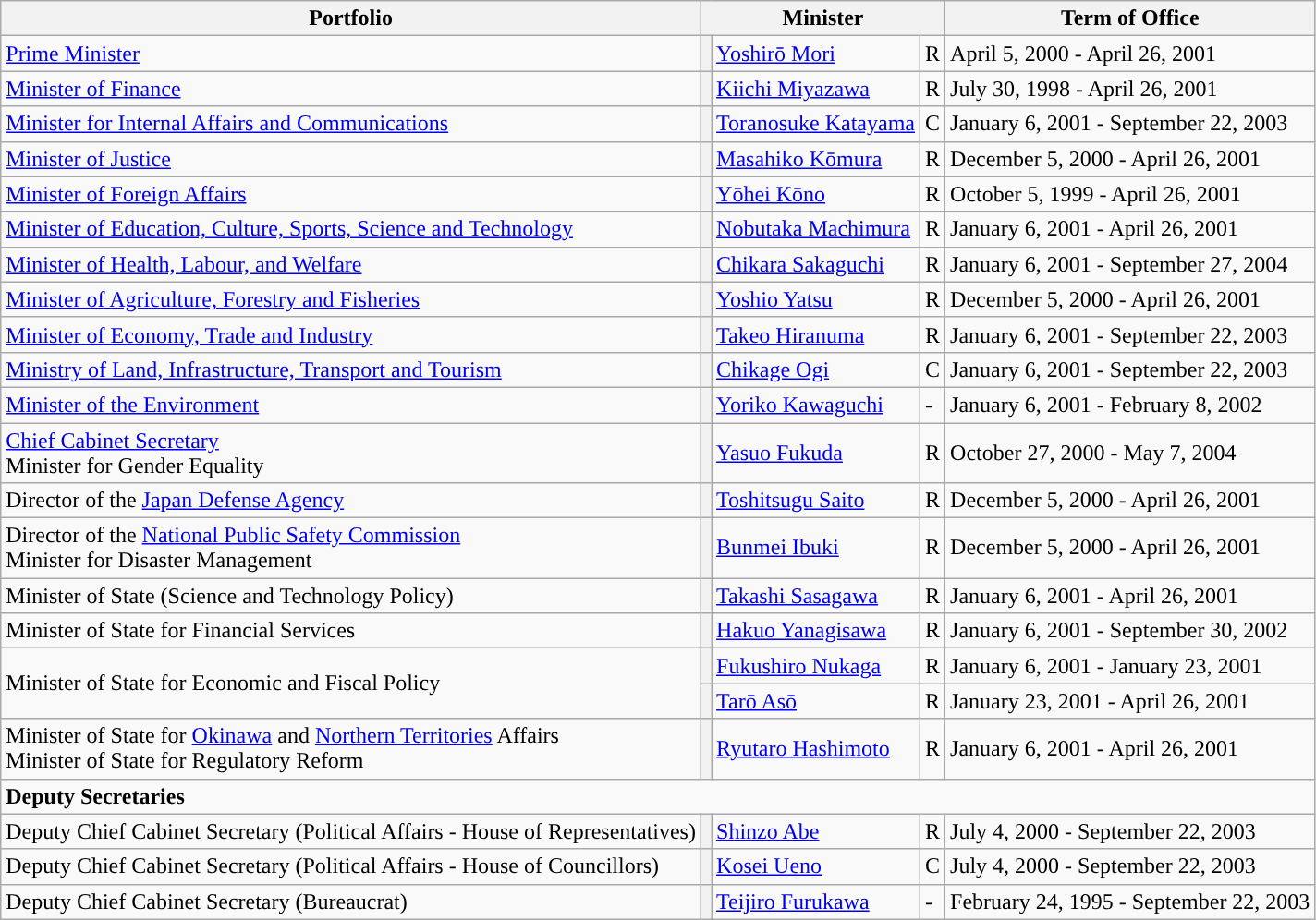<table class="wikitable">
<tr>
<th>Portfolio</th>
<th colspan=3>Minister</th>
<th>Term of Office</th>
</tr>
<tr>
<td><a href='#'>Prime Minister</a></td>
<th style="color:inherit;background-color: "></th>
<td><a href='#'>Yoshirō Mori</a></td>
<td>R</td>
<td>April 5, 2000 - April 26, 2001</td>
</tr>
<tr>
<td><a href='#'>Minister of Finance</a></td>
<th style="color:inherit;background-color: "></th>
<td><a href='#'>Kiichi Miyazawa</a></td>
<td>R</td>
<td>July 30, 1998 - April 26, 2001</td>
</tr>
<tr>
<td><a href='#'>Minister for Internal Affairs and Communications</a></td>
<th style="color:inherit;background-color: "></th>
<td><a href='#'>Toranosuke Katayama</a></td>
<td>C</td>
<td>January 6, 2001 - September 22, 2003</td>
</tr>
<tr>
<td><a href='#'>Minister of Justice</a></td>
<th style="color:inherit;background-color: "></th>
<td><a href='#'>Masahiko Kōmura</a></td>
<td>R</td>
<td>December 5, 2000 - April 26, 2001</td>
</tr>
<tr>
<td><a href='#'>Minister of Foreign Affairs</a></td>
<th style="color:inherit;background-color: "></th>
<td><a href='#'>Yōhei Kōno</a></td>
<td>R</td>
<td>October 5, 1999 - April 26, 2001</td>
</tr>
<tr>
<td><a href='#'>Minister of Education, Culture, Sports, Science and Technology</a></td>
<th style="color:inherit;background-color: "></th>
<td><a href='#'>Nobutaka Machimura</a></td>
<td>R</td>
<td>January 6, 2001 - April 26, 2001</td>
</tr>
<tr>
<td><a href='#'>Minister of Health, Labour, and Welfare</a></td>
<th style="color:inherit;background-color: "></th>
<td><a href='#'>Chikara Sakaguchi</a></td>
<td>R</td>
<td>January 6, 2001 - September 27, 2004</td>
</tr>
<tr>
<td><a href='#'>Minister of Agriculture, Forestry and Fisheries</a></td>
<th style="color:inherit;background-color: "></th>
<td><a href='#'>Yoshio Yatsu</a></td>
<td>R</td>
<td>December 5, 2000 - April 26, 2001</td>
</tr>
<tr>
<td><a href='#'>Minister of Economy, Trade and Industry</a></td>
<th style="color:inherit;background-color: "></th>
<td><a href='#'>Takeo Hiranuma</a></td>
<td>R</td>
<td>January 6, 2001 - September 22, 2003</td>
</tr>
<tr>
<td><a href='#'>Ministry of Land, Infrastructure, Transport and Tourism</a></td>
<th style="color:inherit;background-color: "></th>
<td><a href='#'>Chikage Ogi</a></td>
<td>C</td>
<td>January 6, 2001 - September 22, 2003</td>
</tr>
<tr>
<td><a href='#'>Minister of the Environment</a></td>
<th style="color:inherit;background-color: "></th>
<td><a href='#'>Yoriko Kawaguchi</a></td>
<td>-</td>
<td>January 6, 2001 - February 8, 2002</td>
</tr>
<tr>
<td><a href='#'>Chief Cabinet Secretary</a> <br>Minister for Gender Equality</td>
<th style="color:inherit;background-color: "></th>
<td><a href='#'>Yasuo Fukuda</a></td>
<td>R</td>
<td>October 27, 2000 - May 7, 2004</td>
</tr>
<tr>
<td>Director of the <a href='#'>Japan Defense Agency</a></td>
<th style="color:inherit;background-color: "></th>
<td><a href='#'>Toshitsugu Saito</a></td>
<td>R</td>
<td>December 5, 2000 - April 26, 2001</td>
</tr>
<tr>
<td>Director of the <a href='#'>National Public Safety Commission</a> <br>Minister for Disaster Management</td>
<th style="color:inherit;background-color: "></th>
<td><a href='#'>Bunmei Ibuki</a></td>
<td>R</td>
<td>December 5, 2000 - April 26, 2001</td>
</tr>
<tr>
<td>Minister of State (Science and Technology Policy)</td>
<th style="color:inherit;background-color: "></th>
<td><a href='#'>Takashi Sasagawa</a></td>
<td>R</td>
<td>January 6, 2001 - April 26, 2001</td>
</tr>
<tr>
<td>Minister of State for Financial Services</td>
<th style="color:inherit;background-color: "></th>
<td><a href='#'>Hakuo Yanagisawa</a></td>
<td>R</td>
<td>January 6, 2001 - September 30, 2002</td>
</tr>
<tr>
<td rowspan=2>Minister of State for Economic and Fiscal Policy</td>
<th style="color:inherit;background-color: "></th>
<td><a href='#'>Fukushiro Nukaga</a></td>
<td>R</td>
<td>January 6, 2001 - January 23, 2001</td>
</tr>
<tr>
<th style="color:inherit;background-color: "></th>
<td><a href='#'>Tarō Asō</a></td>
<td>R</td>
<td>January 23, 2001 - April 26, 2001</td>
</tr>
<tr>
<td>Minister of State for <a href='#'>Okinawa</a> and <a href='#'>Northern Territories</a> Affairs <br>Minister of State for Regulatory Reform</td>
<th style="color:inherit;background-color: "></th>
<td><a href='#'>Ryutaro Hashimoto</a></td>
<td>R</td>
<td>January 6, 2001 - April 26, 2001</td>
</tr>
<tr>
<td colspan=5><strong>Deputy Secretaries</strong></td>
</tr>
<tr>
<td>Deputy Chief Cabinet Secretary (Political Affairs - House of Representatives)</td>
<th style="color:inherit;background-color: "></th>
<td><a href='#'>Shinzo Abe</a></td>
<td>R</td>
<td>July 4, 2000 - September 22, 2003</td>
</tr>
<tr>
<td>Deputy Chief Cabinet Secretary (Political Affairs - House of Councillors)</td>
<th style="color:inherit;background-color: "></th>
<td><a href='#'>Kosei Ueno</a></td>
<td>C</td>
<td>July 4, 2000 - September 22, 2003</td>
</tr>
<tr>
<td>Deputy Chief Cabinet Secretary (Bureaucrat)</td>
<th style="color:inherit;background-color: "></th>
<td><a href='#'>Teijiro Furukawa</a></td>
<td>-</td>
<td>February 24, 1995 - September 22, 2003</td>
</tr>
</table>
